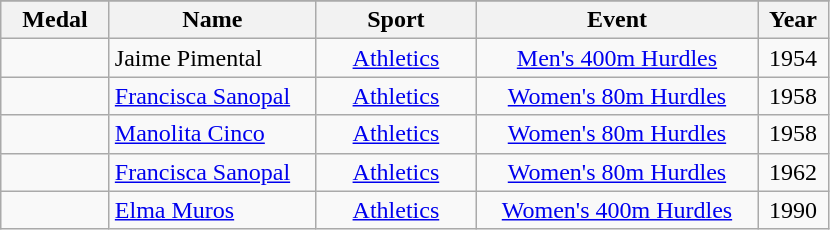<table class="wikitable"  style="font-size:100%;  text-align:center;">
<tr>
</tr>
<tr>
<th width="65">Medal</th>
<th width="130">Name</th>
<th width="100">Sport</th>
<th width="180">Event</th>
<th width="40">Year</th>
</tr>
<tr>
<td></td>
<td align=left>Jaime Pimental</td>
<td><a href='#'>Athletics</a></td>
<td><a href='#'>Men's 400m Hurdles</a></td>
<td>1954</td>
</tr>
<tr>
<td></td>
<td align=left><a href='#'>Francisca Sanopal</a></td>
<td><a href='#'>Athletics</a></td>
<td><a href='#'>Women's 80m Hurdles</a></td>
<td>1958</td>
</tr>
<tr>
<td></td>
<td align=left><a href='#'>Manolita Cinco</a></td>
<td><a href='#'>Athletics</a></td>
<td><a href='#'>Women's 80m Hurdles</a></td>
<td>1958</td>
</tr>
<tr>
<td></td>
<td align=left><a href='#'>Francisca Sanopal</a></td>
<td><a href='#'>Athletics</a></td>
<td><a href='#'>Women's 80m Hurdles</a></td>
<td>1962</td>
</tr>
<tr>
<td></td>
<td align=left><a href='#'>Elma Muros</a></td>
<td><a href='#'>Athletics</a></td>
<td><a href='#'>Women's 400m Hurdles</a></td>
<td>1990</td>
</tr>
</table>
